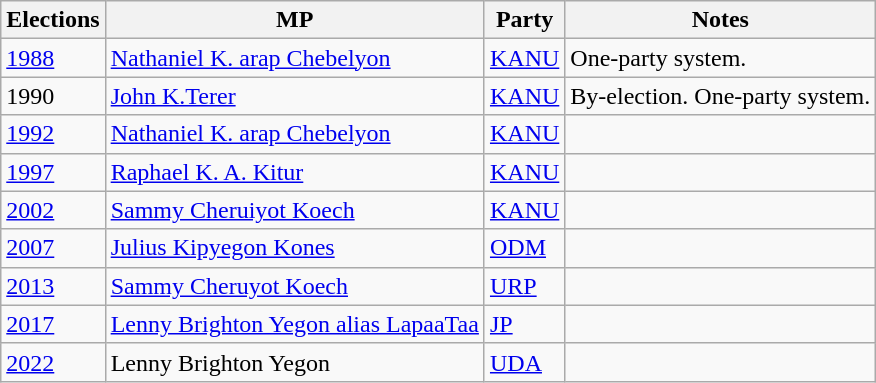<table class="wikitable">
<tr>
<th>Elections</th>
<th>MP </th>
<th>Party</th>
<th>Notes</th>
</tr>
<tr>
<td><a href='#'>1988</a></td>
<td><a href='#'>Nathaniel K. arap Chebelyon</a></td>
<td><a href='#'>KANU</a></td>
<td>One-party system.</td>
</tr>
<tr>
<td>1990</td>
<td><a href='#'>John K.Terer</a></td>
<td><a href='#'>KANU</a></td>
<td>By-election. One-party system.</td>
</tr>
<tr>
<td><a href='#'>1992</a></td>
<td><a href='#'>Nathaniel K. arap Chebelyon</a></td>
<td><a href='#'>KANU</a></td>
<td></td>
</tr>
<tr>
<td><a href='#'>1997</a></td>
<td><a href='#'>Raphael K. A. Kitur</a></td>
<td><a href='#'>KANU</a></td>
<td></td>
</tr>
<tr>
<td><a href='#'>2002</a></td>
<td><a href='#'>Sammy Cheruiyot Koech</a></td>
<td><a href='#'>KANU</a></td>
<td></td>
</tr>
<tr>
<td><a href='#'>2007</a></td>
<td><a href='#'>Julius Kipyegon Kones</a></td>
<td><a href='#'>ODM</a></td>
<td></td>
</tr>
<tr>
<td><a href='#'>2013</a></td>
<td><a href='#'>Sammy Cheruyot Koech</a></td>
<td><a href='#'>URP</a></td>
<td></td>
</tr>
<tr>
<td><a href='#'>2017</a></td>
<td><a href='#'>Lenny Brighton Yegon alias LapaaTaa</a></td>
<td><a href='#'>JP</a></td>
<td></td>
</tr>
<tr>
<td><a href='#'>2022</a></td>
<td>Lenny Brighton Yegon</td>
<td><a href='#'>UDA</a></td>
<td></td>
</tr>
</table>
